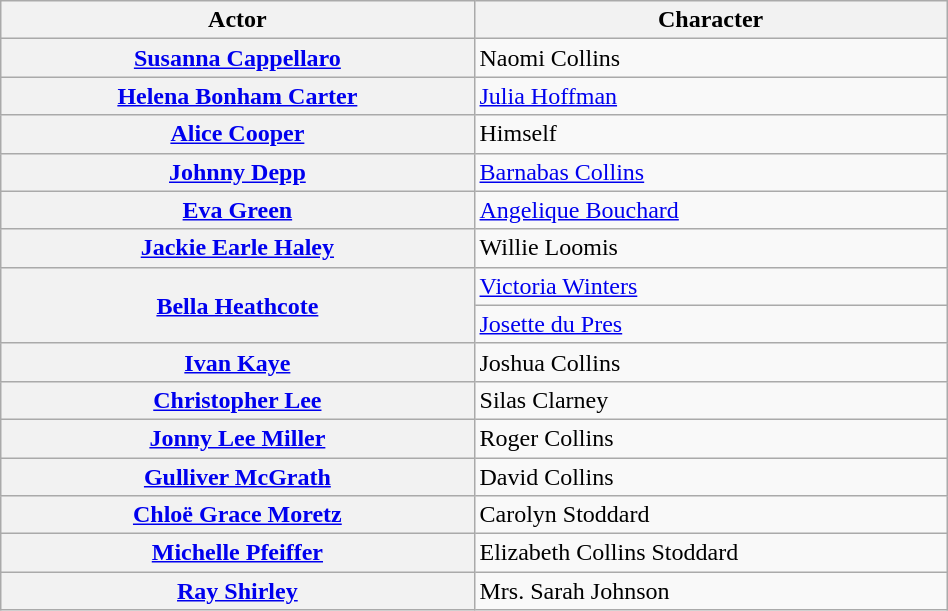<table class="wikitable plainrowheaders sortable" style="width:50%;">
<tr>
<th style="width:20%;">Actor</th>
<th style="width:20%;">Character</th>
</tr>
<tr>
<th scope="row"><a href='#'>Susanna Cappellaro</a></th>
<td>Naomi Collins</td>
</tr>
<tr>
<th scope="row"><a href='#'>Helena Bonham Carter</a></th>
<td><a href='#'>Julia Hoffman</a></td>
</tr>
<tr>
<th scope="row"><a href='#'>Alice Cooper</a></th>
<td>Himself</td>
</tr>
<tr>
<th scope="row"><a href='#'>Johnny Depp</a></th>
<td><a href='#'>Barnabas Collins</a></td>
</tr>
<tr>
<th scope="row"><a href='#'>Eva Green</a></th>
<td><a href='#'>Angelique Bouchard</a></td>
</tr>
<tr>
<th scope="row"><a href='#'>Jackie Earle Haley</a></th>
<td>Willie Loomis</td>
</tr>
<tr>
<th scope="row" rowspan="2"><a href='#'>Bella Heathcote</a></th>
<td><a href='#'>Victoria Winters</a></td>
</tr>
<tr>
<td><a href='#'>Josette du Pres</a></td>
</tr>
<tr>
<th scope="row"><a href='#'>Ivan Kaye</a></th>
<td>Joshua Collins</td>
</tr>
<tr>
<th scope="row"><a href='#'>Christopher Lee</a></th>
<td>Silas Clarney</td>
</tr>
<tr>
<th scope="row"><a href='#'>Jonny Lee Miller</a></th>
<td>Roger Collins</td>
</tr>
<tr>
<th scope="row"><a href='#'>Gulliver McGrath</a></th>
<td>David Collins</td>
</tr>
<tr>
<th scope="row"><a href='#'>Chloë Grace Moretz</a></th>
<td>Carolyn Stoddard</td>
</tr>
<tr>
<th scope="row"><a href='#'>Michelle Pfeiffer</a></th>
<td>Elizabeth Collins Stoddard</td>
</tr>
<tr>
<th scope="row"><a href='#'>Ray Shirley</a></th>
<td>Mrs. Sarah Johnson</td>
</tr>
</table>
